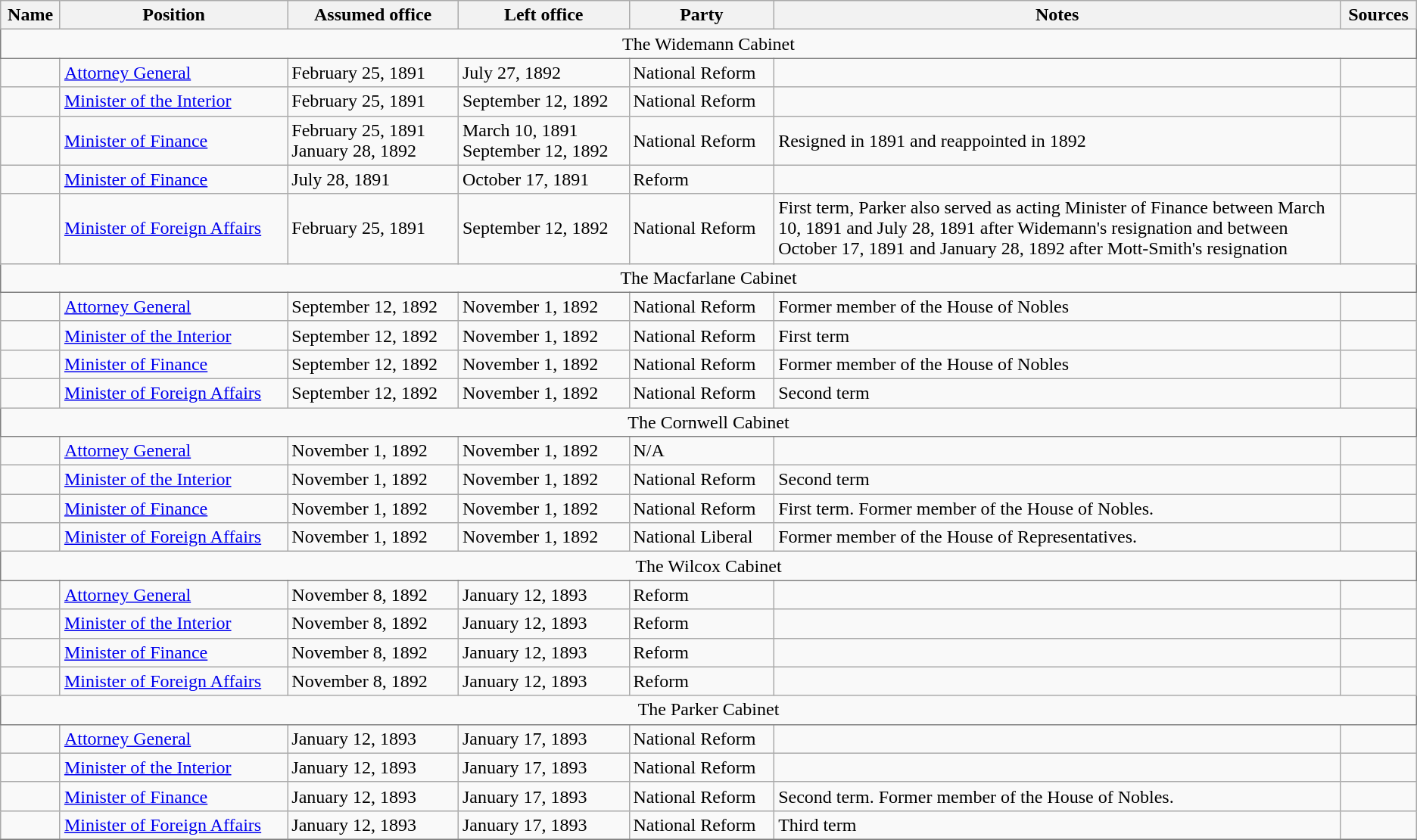<table class="wikitable " style="border-style:solid;border-width:1px;border-color:#808080" cellspacing="2" cellpadding="2">
<tr>
<th>Name</th>
<th>Position</th>
<th>Assumed office</th>
<th>Left office</th>
<th>Party</th>
<th style="width:40%;">Notes</th>
<th class="unsortable">Sources</th>
</tr>
<tr>
<td colspan=7 align=center style="border-style:solid;border-width:1px;border-color:#808080">The Widemann Cabinet</td>
</tr>
<tr>
<td></td>
<td><a href='#'>Attorney General</a></td>
<td>February 25, 1891</td>
<td>July 27, 1892</td>
<td>National Reform</td>
<td></td>
<td></td>
</tr>
<tr>
<td></td>
<td><a href='#'>Minister of the Interior</a></td>
<td>February 25, 1891</td>
<td>September 12, 1892</td>
<td>National Reform</td>
<td></td>
<td></td>
</tr>
<tr>
<td></td>
<td><a href='#'>Minister of Finance</a></td>
<td>February 25, 1891<br>January 28, 1892</td>
<td>March 10, 1891<br>September 12, 1892</td>
<td>National Reform</td>
<td>Resigned in 1891 and reappointed in 1892</td>
<td></td>
</tr>
<tr>
<td></td>
<td><a href='#'>Minister of Finance</a></td>
<td>July 28, 1891</td>
<td>October 17, 1891</td>
<td>Reform</td>
<td></td>
<td><br></td>
</tr>
<tr>
<td></td>
<td><a href='#'>Minister of Foreign Affairs</a></td>
<td>February 25, 1891</td>
<td>September 12, 1892</td>
<td>National Reform</td>
<td>First term, Parker also served as acting Minister of Finance between March 10, 1891 and July 28, 1891 after Widemann's resignation and between October 17, 1891 and January 28, 1892 after Mott-Smith's resignation</td>
<td></td>
</tr>
<tr>
<td colspan=7 align=center style="border-style:solid;border-width:1px;border-color:#808080">The Macfarlane Cabinet</td>
</tr>
<tr>
<td></td>
<td><a href='#'>Attorney General</a></td>
<td>September 12, 1892</td>
<td>November 1, 1892</td>
<td>National Reform</td>
<td>Former member of the House of Nobles</td>
<td></td>
</tr>
<tr>
<td></td>
<td><a href='#'>Minister of the Interior</a></td>
<td>September 12, 1892</td>
<td>November 1, 1892</td>
<td>National Reform</td>
<td>First term</td>
<td></td>
</tr>
<tr>
<td></td>
<td><a href='#'>Minister of Finance</a></td>
<td>September 12, 1892</td>
<td>November 1, 1892</td>
<td>National Reform</td>
<td>Former member of the House of Nobles</td>
<td></td>
</tr>
<tr>
<td></td>
<td><a href='#'>Minister of Foreign Affairs</a></td>
<td>September 12, 1892</td>
<td>November 1, 1892</td>
<td>National Reform</td>
<td>Second term</td>
<td></td>
</tr>
<tr>
<td colspan=7 align=center style="border-style:solid;border-width:1px;border-color:#808080">The Cornwell Cabinet</td>
</tr>
<tr>
<td></td>
<td><a href='#'>Attorney General</a></td>
<td>November 1, 1892</td>
<td>November 1, 1892</td>
<td>N/A</td>
<td></td>
<td></td>
</tr>
<tr>
<td></td>
<td><a href='#'>Minister of the Interior</a></td>
<td>November 1, 1892</td>
<td>November 1, 1892</td>
<td>National Reform</td>
<td>Second term</td>
<td></td>
</tr>
<tr>
<td></td>
<td><a href='#'>Minister of Finance</a></td>
<td>November 1, 1892</td>
<td>November 1, 1892</td>
<td>National Reform</td>
<td>First term. Former member of the House of Nobles.</td>
<td></td>
</tr>
<tr>
<td></td>
<td><a href='#'>Minister of Foreign Affairs</a></td>
<td>November 1, 1892</td>
<td>November 1, 1892</td>
<td>National Liberal</td>
<td>Former member of the House of Representatives.</td>
<td></td>
</tr>
<tr>
<td colspan=7 align=center style="border-style:solid;border-width:1px;border-color:#808080">The Wilcox Cabinet</td>
</tr>
<tr>
<td></td>
<td><a href='#'>Attorney General</a></td>
<td>November 8, 1892</td>
<td>January 12, 1893</td>
<td>Reform</td>
<td></td>
<td></td>
</tr>
<tr>
<td></td>
<td><a href='#'>Minister of the Interior</a></td>
<td>November 8, 1892</td>
<td>January 12, 1893</td>
<td>Reform</td>
<td></td>
<td></td>
</tr>
<tr>
<td></td>
<td><a href='#'>Minister of Finance</a></td>
<td>November 8, 1892</td>
<td>January 12, 1893</td>
<td>Reform</td>
<td></td>
<td></td>
</tr>
<tr>
<td></td>
<td><a href='#'>Minister of Foreign Affairs</a></td>
<td>November 8, 1892</td>
<td>January 12, 1893</td>
<td>Reform</td>
<td></td>
<td></td>
</tr>
<tr>
<td colspan=7 align=center style="border-style:solid;border-width:1px;border-color:#808080">The Parker Cabinet</td>
</tr>
<tr>
<td></td>
<td><a href='#'>Attorney General</a></td>
<td>January 12, 1893</td>
<td>January 17, 1893</td>
<td>National Reform</td>
<td></td>
<td></td>
</tr>
<tr>
<td></td>
<td><a href='#'>Minister of the Interior</a></td>
<td>January 12, 1893</td>
<td>January 17, 1893</td>
<td>National Reform</td>
<td></td>
<td></td>
</tr>
<tr>
<td></td>
<td><a href='#'>Minister of Finance</a></td>
<td>January 12, 1893</td>
<td>January 17, 1893</td>
<td>National Reform</td>
<td>Second term. Former member of the House of Nobles.</td>
<td></td>
</tr>
<tr>
<td></td>
<td><a href='#'>Minister of Foreign Affairs</a></td>
<td>January 12, 1893</td>
<td>January 17, 1893</td>
<td>National Reform</td>
<td>Third term</td>
<td></td>
</tr>
<tr>
</tr>
</table>
